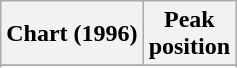<table class="wikitable sortable plainrowheaders" style="text-align:center">
<tr>
<th scope="col">Chart (1996)</th>
<th scope="col">Peak<br>position</th>
</tr>
<tr>
</tr>
<tr>
</tr>
<tr>
</tr>
</table>
